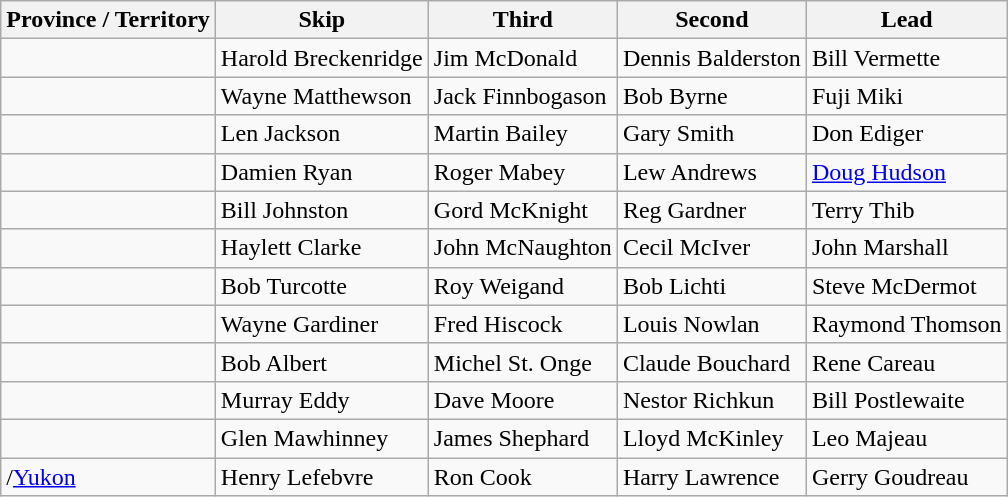<table class="wikitable">
<tr>
<th>Province / Territory</th>
<th>Skip</th>
<th>Third</th>
<th>Second</th>
<th>Lead</th>
</tr>
<tr>
<td></td>
<td>Harold Breckenridge</td>
<td>Jim McDonald</td>
<td>Dennis Balderston</td>
<td>Bill Vermette</td>
</tr>
<tr>
<td></td>
<td>Wayne Matthewson</td>
<td>Jack Finnbogason</td>
<td>Bob Byrne</td>
<td>Fuji Miki</td>
</tr>
<tr>
<td></td>
<td>Len Jackson</td>
<td>Martin Bailey</td>
<td>Gary Smith</td>
<td>Don Ediger</td>
</tr>
<tr>
<td></td>
<td>Damien Ryan</td>
<td>Roger Mabey</td>
<td>Lew Andrews</td>
<td><a href='#'>Doug Hudson</a></td>
</tr>
<tr>
<td></td>
<td>Bill Johnston</td>
<td>Gord McKnight</td>
<td>Reg Gardner</td>
<td>Terry Thib</td>
</tr>
<tr>
<td></td>
<td>Haylett Clarke</td>
<td>John McNaughton</td>
<td>Cecil McIver</td>
<td>John Marshall</td>
</tr>
<tr>
<td></td>
<td>Bob Turcotte</td>
<td>Roy Weigand</td>
<td>Bob Lichti</td>
<td>Steve McDermot</td>
</tr>
<tr>
<td></td>
<td>Wayne Gardiner</td>
<td>Fred Hiscock</td>
<td>Louis Nowlan</td>
<td>Raymond Thomson</td>
</tr>
<tr>
<td></td>
<td>Bob Albert</td>
<td>Michel St. Onge</td>
<td>Claude Bouchard</td>
<td>Rene Careau</td>
</tr>
<tr>
<td></td>
<td>Murray Eddy</td>
<td>Dave Moore</td>
<td>Nestor Richkun</td>
<td>Bill Postlewaite</td>
</tr>
<tr>
<td></td>
<td>Glen Mawhinney</td>
<td>James Shephard</td>
<td>Lloyd McKinley</td>
<td>Leo Majeau</td>
</tr>
<tr>
<td>/<a href='#'>Yukon</a></td>
<td>Henry Lefebvre</td>
<td>Ron Cook</td>
<td>Harry Lawrence</td>
<td>Gerry Goudreau</td>
</tr>
</table>
